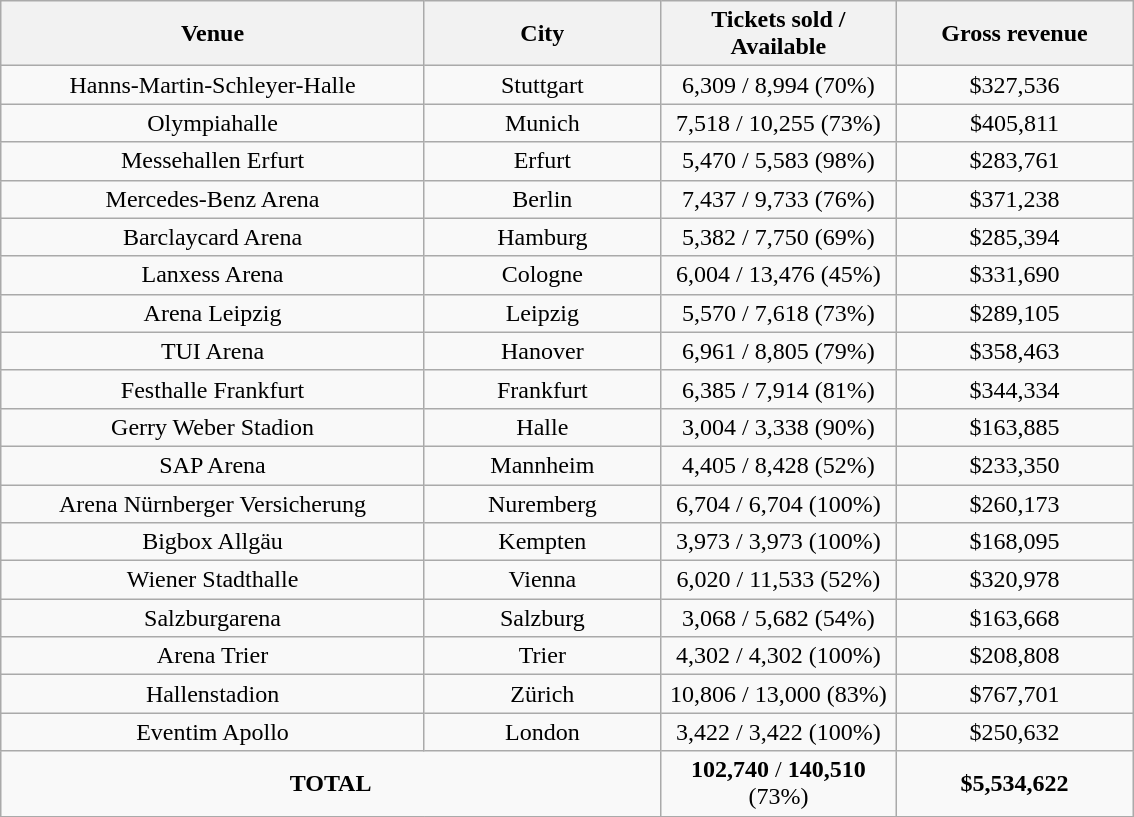<table class="wikitable" style="text-align:center">
<tr>
<th style="width:275px;">Venue</th>
<th style="width:150px;">City</th>
<th style="width:150px;">Tickets sold / Available</th>
<th style="width:150px;">Gross revenue</th>
</tr>
<tr>
<td>Hanns-Martin-Schleyer-Halle</td>
<td>Stuttgart</td>
<td>6,309 / 8,994 (70%)</td>
<td>$327,536</td>
</tr>
<tr>
<td>Olympiahalle</td>
<td>Munich</td>
<td>7,518 / 10,255 (73%)</td>
<td>$405,811</td>
</tr>
<tr>
<td>Messehallen Erfurt</td>
<td>Erfurt</td>
<td>5,470 / 5,583 (98%)</td>
<td>$283,761</td>
</tr>
<tr>
<td>Mercedes-Benz Arena</td>
<td>Berlin</td>
<td>7,437 / 9,733 (76%)</td>
<td>$371,238</td>
</tr>
<tr>
<td>Barclaycard Arena</td>
<td>Hamburg</td>
<td>5,382 / 7,750 (69%)</td>
<td>$285,394</td>
</tr>
<tr>
<td>Lanxess Arena</td>
<td>Cologne</td>
<td>6,004 / 13,476 (45%)</td>
<td>$331,690</td>
</tr>
<tr>
<td>Arena Leipzig</td>
<td>Leipzig</td>
<td>5,570 / 7,618 (73%)</td>
<td>$289,105</td>
</tr>
<tr>
<td>TUI Arena</td>
<td>Hanover</td>
<td>6,961 / 8,805 (79%)</td>
<td>$358,463</td>
</tr>
<tr>
<td>Festhalle Frankfurt</td>
<td>Frankfurt</td>
<td>6,385 / 7,914 (81%)</td>
<td>$344,334</td>
</tr>
<tr>
<td>Gerry Weber Stadion</td>
<td>Halle</td>
<td>3,004 / 3,338 (90%)</td>
<td>$163,885</td>
</tr>
<tr>
<td>SAP Arena</td>
<td>Mannheim</td>
<td>4,405 / 8,428 (52%)</td>
<td>$233,350</td>
</tr>
<tr>
<td>Arena Nürnberger Versicherung</td>
<td>Nuremberg</td>
<td>6,704 / 6,704 (100%)</td>
<td>$260,173</td>
</tr>
<tr>
<td>Bigbox Allgäu</td>
<td>Kempten</td>
<td>3,973 / 3,973 (100%)</td>
<td>$168,095</td>
</tr>
<tr>
<td>Wiener Stadthalle</td>
<td>Vienna</td>
<td>6,020 / 11,533 (52%)</td>
<td>$320,978</td>
</tr>
<tr>
<td>Salzburgarena</td>
<td>Salzburg</td>
<td>3,068 / 5,682 (54%)</td>
<td>$163,668</td>
</tr>
<tr>
<td>Arena Trier</td>
<td>Trier</td>
<td>4,302 / 4,302 (100%)</td>
<td>$208,808</td>
</tr>
<tr>
<td>Hallenstadion</td>
<td>Zürich</td>
<td>10,806 / 13,000 (83%)</td>
<td>$767,701</td>
</tr>
<tr>
<td>Eventim Apollo</td>
<td>London</td>
<td>3,422 / 3,422 (100%)</td>
<td>$250,632</td>
</tr>
<tr>
<td colspan="2"><strong>TOTAL</strong></td>
<td><strong>102,740</strong> / <strong>140,510</strong> (73%)</td>
<td><strong>$5,534,622</strong></td>
</tr>
<tr>
</tr>
</table>
